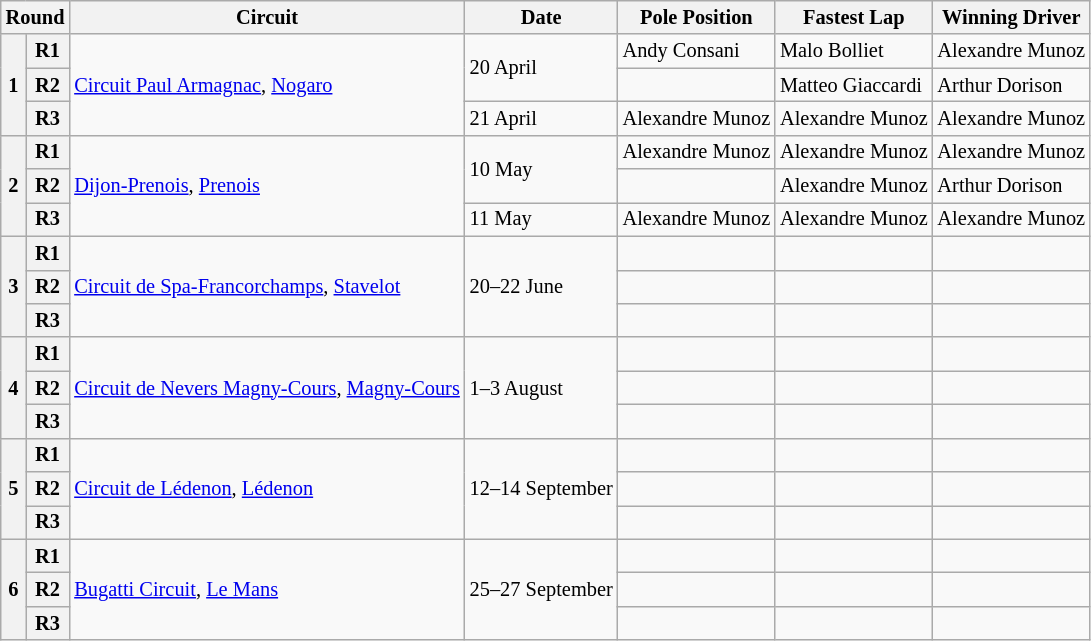<table class="wikitable" style="font-size:85%">
<tr>
<th colspan=2>Round</th>
<th>Circuit</th>
<th>Date</th>
<th>Pole Position</th>
<th>Fastest Lap</th>
<th>Winning Driver</th>
</tr>
<tr>
<th rowspan=3>1</th>
<th>R1</th>
<td rowspan=3> <a href='#'>Circuit Paul Armagnac</a>, <a href='#'>Nogaro</a></td>
<td rowspan=2>20 April</td>
<td> Andy Consani</td>
<td> Malo Bolliet</td>
<td nowrap> Alexandre Munoz</td>
</tr>
<tr>
<th>R2</th>
<td></td>
<td nowrap> Matteo Giaccardi</td>
<td> Arthur Dorison</td>
</tr>
<tr>
<th>R3</th>
<td>21 April</td>
<td nowrap> Alexandre Munoz</td>
<td> Alexandre Munoz</td>
<td> Alexandre Munoz</td>
</tr>
<tr>
<th rowspan=3>2</th>
<th>R1</th>
<td rowspan=3> <a href='#'>Dijon-Prenois</a>, <a href='#'>Prenois</a></td>
<td rowspan=2>10 May</td>
<td> Alexandre Munoz</td>
<td> Alexandre Munoz</td>
<td> Alexandre Munoz</td>
</tr>
<tr>
<th>R2</th>
<td></td>
<td> Alexandre Munoz</td>
<td> Arthur Dorison</td>
</tr>
<tr>
<th>R3</th>
<td>11 May</td>
<td> Alexandre Munoz</td>
<td> Alexandre Munoz</td>
<td> Alexandre Munoz</td>
</tr>
<tr>
<th rowspan=3>3</th>
<th>R1</th>
<td rowspan=3> <a href='#'>Circuit de Spa-Francorchamps</a>, <a href='#'>Stavelot</a></td>
<td rowspan=3>20–22 June</td>
<td></td>
<td></td>
<td></td>
</tr>
<tr>
<th>R2</th>
<td></td>
<td></td>
<td></td>
</tr>
<tr>
<th>R3</th>
<td></td>
<td></td>
<td></td>
</tr>
<tr>
<th rowspan=3>4</th>
<th>R1</th>
<td rowspan=3 nowrap> <a href='#'>Circuit de Nevers Magny-Cours</a>, <a href='#'>Magny-Cours</a></td>
<td rowspan=3>1–3 August</td>
<td></td>
<td></td>
<td></td>
</tr>
<tr>
<th>R2</th>
<td></td>
<td></td>
<td></td>
</tr>
<tr>
<th>R3</th>
<td></td>
<td></td>
<td></td>
</tr>
<tr>
<th rowspan=3>5</th>
<th>R1</th>
<td rowspan=3> <a href='#'>Circuit de Lédenon</a>, <a href='#'>Lédenon</a></td>
<td rowspan=3>12–14 September</td>
<td></td>
<td></td>
<td></td>
</tr>
<tr>
<th>R2</th>
<td></td>
<td></td>
<td></td>
</tr>
<tr>
<th>R3</th>
<td></td>
<td></td>
<td></td>
</tr>
<tr>
<th rowspan=3>6</th>
<th>R1</th>
<td rowspan=3> <a href='#'>Bugatti Circuit</a>, <a href='#'>Le Mans</a></td>
<td rowspan=3 nowrap>25–27 September</td>
<td></td>
<td></td>
<td></td>
</tr>
<tr>
<th>R2</th>
<td></td>
<td></td>
<td></td>
</tr>
<tr>
<th>R3</th>
<td></td>
<td></td>
<td></td>
</tr>
</table>
